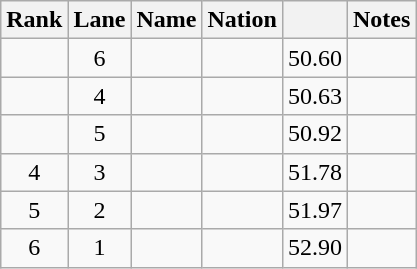<table class="wikitable sortable" style="text-align:center">
<tr>
<th scope="col">Rank</th>
<th scope="col">Lane</th>
<th scope="col">Name</th>
<th scope="col">Nation</th>
<th scope="col"></th>
<th scope="col">Notes</th>
</tr>
<tr>
<td></td>
<td>6</td>
<td style="text-align:left"></td>
<td style="text-align:left"></td>
<td>50.60</td>
<td></td>
</tr>
<tr>
<td></td>
<td>4</td>
<td style="text-align:left"></td>
<td style="text-align:left"></td>
<td>50.63</td>
<td></td>
</tr>
<tr>
<td></td>
<td>5</td>
<td style="text-align:left"></td>
<td style="text-align:left"></td>
<td>50.92</td>
<td></td>
</tr>
<tr>
<td>4</td>
<td>3</td>
<td style="text-align:left"></td>
<td style="text-align:left"></td>
<td>51.78</td>
<td></td>
</tr>
<tr>
<td>5</td>
<td>2</td>
<td style="text-align:left"></td>
<td style="text-align:left"></td>
<td>51.97</td>
<td></td>
</tr>
<tr>
<td>6</td>
<td>1</td>
<td style="text-align:left"></td>
<td style="text-align:left"></td>
<td>52.90</td>
<td></td>
</tr>
</table>
